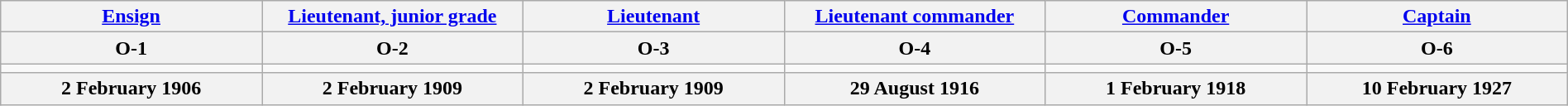<table class="wikitable" style="margin:auto; width:100%;">
<tr>
<th><a href='#'>Ensign</a></th>
<th><a href='#'>Lieutenant, junior grade</a></th>
<th><a href='#'>Lieutenant</a></th>
<th><a href='#'>Lieutenant commander</a></th>
<th><a href='#'>Commander</a></th>
<th><a href='#'>Captain</a></th>
</tr>
<tr>
<th>O-1</th>
<th>O-2</th>
<th>O-3</th>
<th>O-4</th>
<th>O-5</th>
<th>O-6</th>
</tr>
<tr>
<td style="text-align:center; width:16%;"></td>
<td style="text-align:center; width:16%;"></td>
<td style="text-align:center; width:16%;"></td>
<td style="text-align:center; width:16%;"></td>
<td style="text-align:center; width:16%;"></td>
<td style="text-align:center; width:16%;"></td>
</tr>
<tr>
<th>2 February 1906</th>
<th>2 February 1909</th>
<th>2 February 1909</th>
<th>29 August 1916</th>
<th>1 February 1918</th>
<th>10 February 1927</th>
</tr>
</table>
